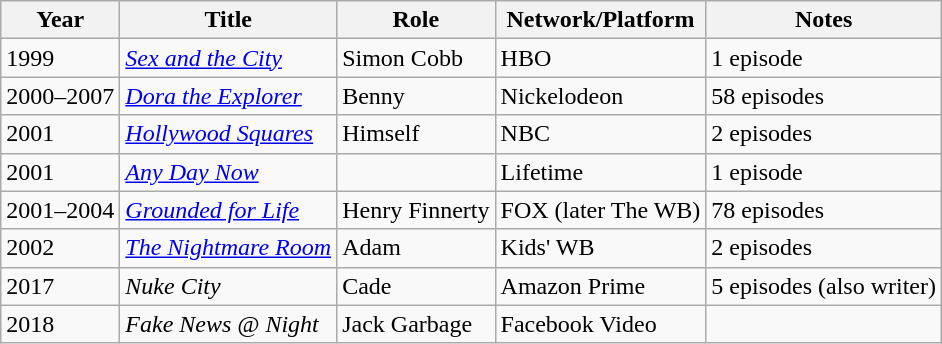<table class="wikitable sortable">
<tr>
<th>Year</th>
<th>Title</th>
<th>Role</th>
<th>Network/Platform</th>
<th class="unsortable">Notes</th>
</tr>
<tr>
<td>1999</td>
<td><em><a href='#'>Sex and the City</a></em></td>
<td>Simon Cobb</td>
<td>HBO</td>
<td>1 episode</td>
</tr>
<tr>
<td>2000–2007</td>
<td><em><a href='#'>Dora the Explorer</a></em></td>
<td>Benny</td>
<td>Nickelodeon</td>
<td>58 episodes</td>
</tr>
<tr>
<td>2001</td>
<td><em><a href='#'>Hollywood Squares</a></em></td>
<td>Himself</td>
<td>NBC</td>
<td>2 episodes</td>
</tr>
<tr>
<td>2001</td>
<td><em><a href='#'>Any Day Now</a></em></td>
<td></td>
<td>Lifetime</td>
<td>1 episode</td>
</tr>
<tr>
<td>2001–2004</td>
<td><em><a href='#'>Grounded for Life</a></em></td>
<td>Henry Finnerty</td>
<td>FOX (later The WB)</td>
<td>78 episodes</td>
</tr>
<tr>
<td>2002</td>
<td><em><a href='#'>The Nightmare Room</a></em></td>
<td>Adam</td>
<td>Kids' WB</td>
<td>2 episodes</td>
</tr>
<tr>
<td>2017</td>
<td><em>Nuke City</em></td>
<td>Cade</td>
<td>Amazon Prime</td>
<td>5 episodes (also writer)</td>
</tr>
<tr>
<td>2018</td>
<td><em>Fake News @ Night</em></td>
<td>Jack Garbage</td>
<td>Facebook Video</td>
<td></td>
</tr>
</table>
